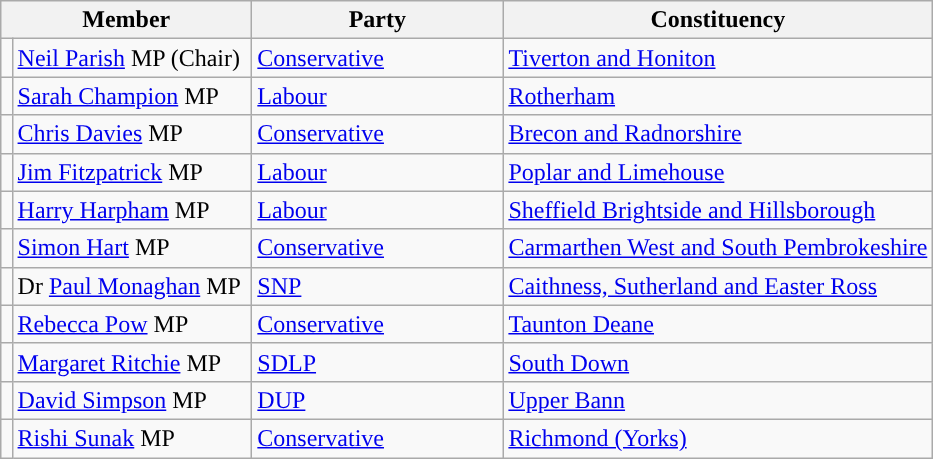<table class="wikitable">
<tr>
<th colspan="2" width="160px" valign="top">Member</th>
<th width="160px" valign="top">Party</th>
<th valign="top">Constituency</th>
</tr>
<tr>
<td style="color:inherit;background:"></td>
<td><a href='#'>Neil Parish</a> MP (Chair)</td>
<td><a href='#'>Conservative</a></td>
<td><a href='#'>Tiverton and Honiton</a></td>
</tr>
<tr>
<td style="color:inherit;background:"></td>
<td><a href='#'>Sarah Champion</a> MP</td>
<td><a href='#'>Labour</a></td>
<td><a href='#'>Rotherham</a></td>
</tr>
<tr>
<td style="color:inherit;background:"></td>
<td><a href='#'>Chris Davies</a> MP</td>
<td><a href='#'>Conservative</a></td>
<td><a href='#'>Brecon and Radnorshire</a></td>
</tr>
<tr>
<td style="color:inherit;background:"></td>
<td><a href='#'>Jim Fitzpatrick</a> MP</td>
<td><a href='#'>Labour</a></td>
<td><a href='#'>Poplar and Limehouse</a></td>
</tr>
<tr>
<td style="color:inherit;background:"></td>
<td><a href='#'>Harry Harpham</a> MP</td>
<td><a href='#'>Labour</a></td>
<td><a href='#'>Sheffield Brightside and Hillsborough</a></td>
</tr>
<tr>
<td style="color:inherit;background:"></td>
<td><a href='#'>Simon Hart</a> MP</td>
<td><a href='#'>Conservative</a></td>
<td><a href='#'>Carmarthen West and South Pembrokeshire</a></td>
</tr>
<tr>
<td style="color:inherit;background:"></td>
<td>Dr <a href='#'>Paul Monaghan</a> MP</td>
<td><a href='#'>SNP</a></td>
<td><a href='#'>Caithness, Sutherland and Easter Ross</a></td>
</tr>
<tr>
<td style="color:inherit;background:"></td>
<td><a href='#'>Rebecca Pow</a> MP</td>
<td><a href='#'>Conservative</a></td>
<td><a href='#'>Taunton Deane</a></td>
</tr>
<tr>
<td style="color:inherit;background:"></td>
<td><a href='#'>Margaret Ritchie</a> MP</td>
<td><a href='#'>SDLP</a></td>
<td><a href='#'>South Down</a></td>
</tr>
<tr>
<td style="color:inherit;background:"></td>
<td><a href='#'>David Simpson</a> MP</td>
<td><a href='#'>DUP</a></td>
<td><a href='#'>Upper Bann</a></td>
</tr>
<tr>
<td style="color:inherit;background:"></td>
<td><a href='#'>Rishi Sunak</a> MP</td>
<td><a href='#'>Conservative</a></td>
<td><a href='#'>Richmond (Yorks)</a></td>
</tr>
</table>
